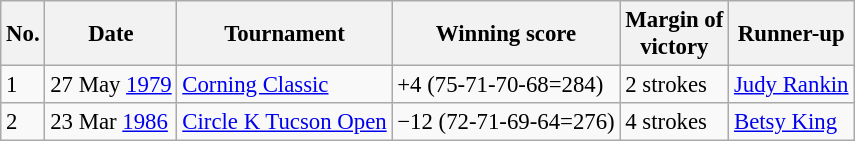<table class="wikitable" style="font-size:95%;">
<tr>
<th>No.</th>
<th>Date</th>
<th>Tournament</th>
<th>Winning score</th>
<th>Margin of<br>victory</th>
<th>Runner-up</th>
</tr>
<tr>
<td>1</td>
<td>27 May <a href='#'>1979</a></td>
<td><a href='#'>Corning Classic</a></td>
<td>+4 (75-71-70-68=284)</td>
<td>2 strokes</td>
<td> <a href='#'>Judy Rankin</a></td>
</tr>
<tr>
<td>2</td>
<td>23 Mar <a href='#'>1986</a></td>
<td><a href='#'>Circle K Tucson Open</a></td>
<td>−12 (72-71-69-64=276)</td>
<td>4 strokes</td>
<td> <a href='#'>Betsy King</a></td>
</tr>
</table>
